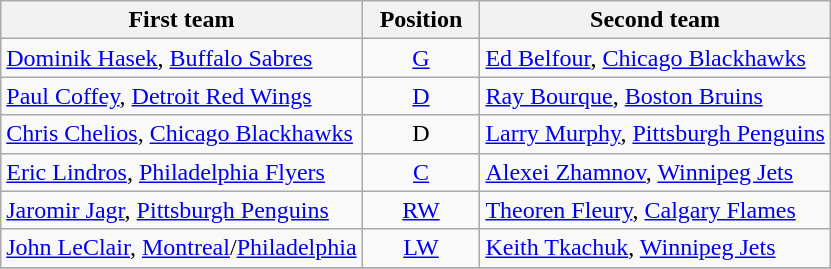<table class="wikitable">
<tr>
<th>First team</th>
<th>  Position  </th>
<th>Second team</th>
</tr>
<tr>
<td><a href='#'>Dominik Hasek</a>, <a href='#'>Buffalo Sabres</a></td>
<td align=center><a href='#'>G</a></td>
<td><a href='#'>Ed Belfour</a>, <a href='#'>Chicago Blackhawks</a></td>
</tr>
<tr>
<td><a href='#'>Paul Coffey</a>, <a href='#'>Detroit Red Wings</a></td>
<td align=center><a href='#'>D</a></td>
<td><a href='#'>Ray Bourque</a>, <a href='#'>Boston Bruins</a></td>
</tr>
<tr>
<td><a href='#'>Chris Chelios</a>, <a href='#'>Chicago Blackhawks</a></td>
<td align=center>D</td>
<td><a href='#'>Larry Murphy</a>, <a href='#'>Pittsburgh Penguins</a></td>
</tr>
<tr>
<td><a href='#'>Eric Lindros</a>, <a href='#'>Philadelphia Flyers</a></td>
<td align=center><a href='#'>C</a></td>
<td><a href='#'>Alexei Zhamnov</a>, <a href='#'>Winnipeg Jets</a></td>
</tr>
<tr>
<td><a href='#'>Jaromir Jagr</a>, <a href='#'>Pittsburgh Penguins</a></td>
<td align=center><a href='#'>RW</a></td>
<td><a href='#'>Theoren Fleury</a>, <a href='#'>Calgary Flames</a></td>
</tr>
<tr>
<td><a href='#'>John LeClair</a>, <a href='#'>Montreal</a>/<a href='#'>Philadelphia</a></td>
<td align=center><a href='#'>LW</a></td>
<td><a href='#'>Keith Tkachuk</a>, <a href='#'>Winnipeg Jets</a></td>
</tr>
<tr>
</tr>
</table>
